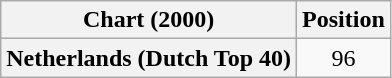<table class="wikitable plainrowheaders" style="text-align:center">
<tr>
<th scope="col">Chart (2000)</th>
<th scope="col">Position</th>
</tr>
<tr>
<th scope="row">Netherlands (Dutch Top 40)</th>
<td>96</td>
</tr>
</table>
